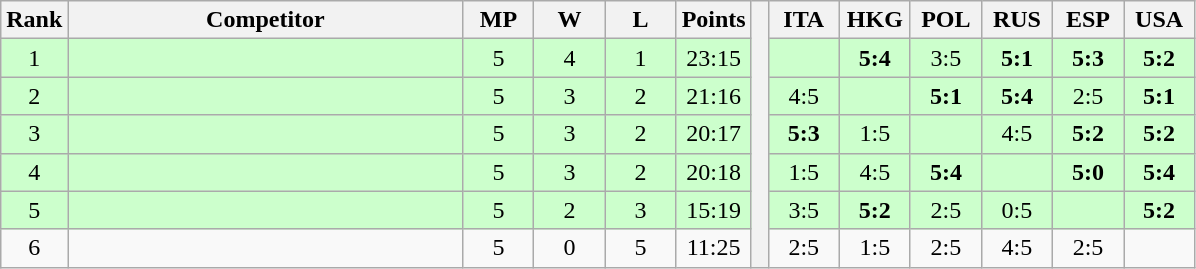<table class="wikitable" style="text-align:center">
<tr>
<th>Rank</th>
<th style="width:16em">Competitor</th>
<th style="width:2.5em">MP</th>
<th style="width:2.5em">W</th>
<th style="width:2.5em">L</th>
<th>Points</th>
<th rowspan="7"> </th>
<th style="width:2.5em">ITA</th>
<th style="width:2.5em">HKG</th>
<th style="width:2.5em">POL</th>
<th style="width:2.5em">RUS</th>
<th style="width:2.5em">ESP</th>
<th style="width:2.5em">USA</th>
</tr>
<tr style="background:#cfc;">
<td>1</td>
<td style="text-align:left"></td>
<td>5</td>
<td>4</td>
<td>1</td>
<td>23:15</td>
<td></td>
<td><strong>5:4</strong></td>
<td>3:5</td>
<td><strong>5:1</strong></td>
<td><strong>5:3</strong></td>
<td><strong>5:2</strong></td>
</tr>
<tr style="background:#cfc;">
<td>2</td>
<td style="text-align:left"></td>
<td>5</td>
<td>3</td>
<td>2</td>
<td>21:16</td>
<td>4:5</td>
<td></td>
<td><strong>5:1</strong></td>
<td><strong>5:4</strong></td>
<td>2:5</td>
<td><strong>5:1</strong></td>
</tr>
<tr style="background:#cfc;">
<td>3</td>
<td style="text-align:left"></td>
<td>5</td>
<td>3</td>
<td>2</td>
<td>20:17</td>
<td><strong>5:3</strong></td>
<td>1:5</td>
<td></td>
<td>4:5</td>
<td><strong>5:2</strong></td>
<td><strong>5:2</strong></td>
</tr>
<tr style="background:#cfc;">
<td>4</td>
<td style="text-align:left"></td>
<td>5</td>
<td>3</td>
<td>2</td>
<td>20:18</td>
<td>1:5</td>
<td>4:5</td>
<td><strong>5:4</strong></td>
<td></td>
<td><strong>5:0</strong></td>
<td><strong>5:4</strong></td>
</tr>
<tr style="background:#cfc;">
<td>5</td>
<td style="text-align:left"></td>
<td>5</td>
<td>2</td>
<td>3</td>
<td>15:19</td>
<td>3:5</td>
<td><strong>5:2</strong></td>
<td>2:5</td>
<td>0:5</td>
<td></td>
<td><strong>5:2</strong></td>
</tr>
<tr>
<td>6</td>
<td style="text-align:left"></td>
<td>5</td>
<td>0</td>
<td>5</td>
<td>11:25</td>
<td>2:5</td>
<td>1:5</td>
<td>2:5</td>
<td>4:5</td>
<td>2:5</td>
<td></td>
</tr>
</table>
